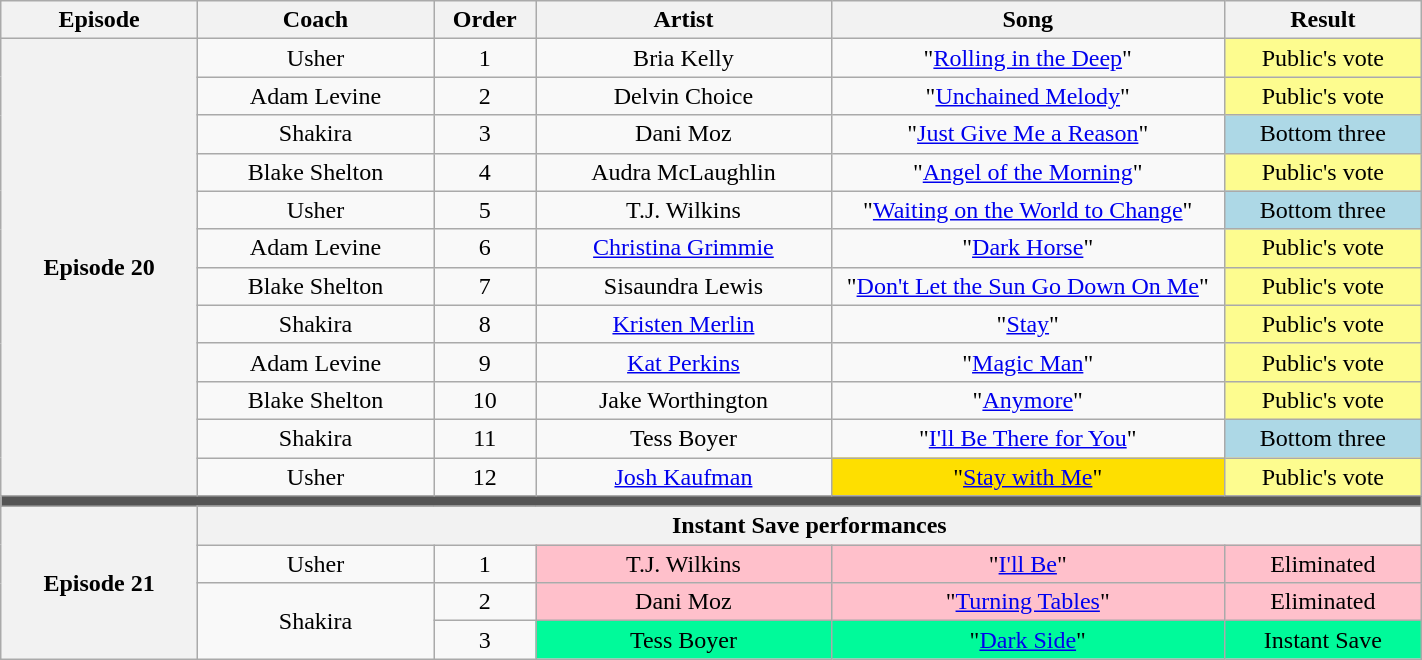<table class="wikitable" style="text-align:center; width:75%;">
<tr>
<th scope="col" style="width:10%;">Episode</th>
<th scope="col" width="12%">Coach</th>
<th scope="col" width="05%">Order</th>
<th scope="col" width="15%">Artist</th>
<th scope="col" width="20%">Song</th>
<th scope="col" width="10%">Result</th>
</tr>
<tr>
<th rowspan="12" scope="row">Episode 20<br><small></small></th>
<td>Usher</td>
<td scope="row">1</td>
<td>Bria Kelly</td>
<td>"<a href='#'>Rolling in the Deep</a>"</td>
<td style="background:#fdfc8f;">Public's vote</td>
</tr>
<tr>
<td>Adam Levine</td>
<td scope="row">2</td>
<td>Delvin Choice</td>
<td>"<a href='#'>Unchained Melody</a>"</td>
<td style="background:#fdfc8f;">Public's vote</td>
</tr>
<tr>
<td>Shakira</td>
<td scope="row">3</td>
<td>Dani Moz</td>
<td>"<a href='#'>Just Give Me a Reason</a>"</td>
<td style="background:#add8e6;">Bottom three</td>
</tr>
<tr>
<td>Blake Shelton</td>
<td scope="row">4</td>
<td>Audra McLaughlin</td>
<td>"<a href='#'>Angel of the Morning</a>"</td>
<td style="background:#fdfc8f;">Public's vote</td>
</tr>
<tr>
<td>Usher</td>
<td scope="row">5</td>
<td>T.J. Wilkins</td>
<td>"<a href='#'>Waiting on the World to Change</a>"</td>
<td style="background:#add8e6;">Bottom three</td>
</tr>
<tr>
<td>Adam Levine</td>
<td scope="row">6</td>
<td><a href='#'>Christina Grimmie</a></td>
<td>"<a href='#'>Dark Horse</a>"</td>
<td style="background:#fdfc8f;">Public's vote</td>
</tr>
<tr>
<td>Blake Shelton</td>
<td scope="row">7</td>
<td>Sisaundra Lewis</td>
<td>"<a href='#'>Don't Let the Sun Go Down On Me</a>"</td>
<td style="background:#fdfc8f;">Public's vote</td>
</tr>
<tr>
<td>Shakira</td>
<td scope="row">8</td>
<td><a href='#'>Kristen Merlin</a></td>
<td>"<a href='#'>Stay</a>"</td>
<td style="background:#fdfc8f;">Public's vote</td>
</tr>
<tr>
<td>Adam Levine</td>
<td scope="row">9</td>
<td><a href='#'>Kat Perkins</a></td>
<td>"<a href='#'>Magic Man</a>"</td>
<td style="background:#fdfc8f;">Public's vote</td>
</tr>
<tr>
<td>Blake Shelton</td>
<td scope="row">10</td>
<td>Jake Worthington</td>
<td>"<a href='#'>Anymore</a>"</td>
<td style="background:#fdfc8f;">Public's vote</td>
</tr>
<tr>
<td>Shakira</td>
<td scope="row">11</td>
<td>Tess Boyer</td>
<td>"<a href='#'>I'll Be There for You</a>"</td>
<td style="background:#add8e6;">Bottom three</td>
</tr>
<tr>
<td>Usher</td>
<td scope="row">12</td>
<td><a href='#'>Josh Kaufman</a></td>
<td style="background:#FEDF00;">"<a href='#'>Stay with Me</a>"</td>
<td style="background:#fdfc8f;">Public's vote</td>
</tr>
<tr>
<td colspan="6" style="background:#555;"></td>
</tr>
<tr>
<th rowspan="10" scope="row">Episode 21<br><small></small></th>
</tr>
<tr>
<th colspan="5">Instant Save performances</th>
</tr>
<tr>
<td>Usher</td>
<td>1</td>
<td style="background:pink;">T.J. Wilkins</td>
<td style="background:pink;">"<a href='#'>I'll Be</a>"</td>
<td style="background:pink;">Eliminated</td>
</tr>
<tr>
<td rowspan="2">Shakira</td>
<td>2</td>
<td style="background:pink;">Dani Moz</td>
<td style="background:pink;">"<a href='#'>Turning Tables</a>"</td>
<td style="background:pink;">Eliminated</td>
</tr>
<tr>
<td>3</td>
<td style="background:#00FA9A;">Tess Boyer</td>
<td style="background:#00FA9A;">"<a href='#'>Dark Side</a>"</td>
<td style="background:#00FA9A;">Instant Save</td>
</tr>
</table>
